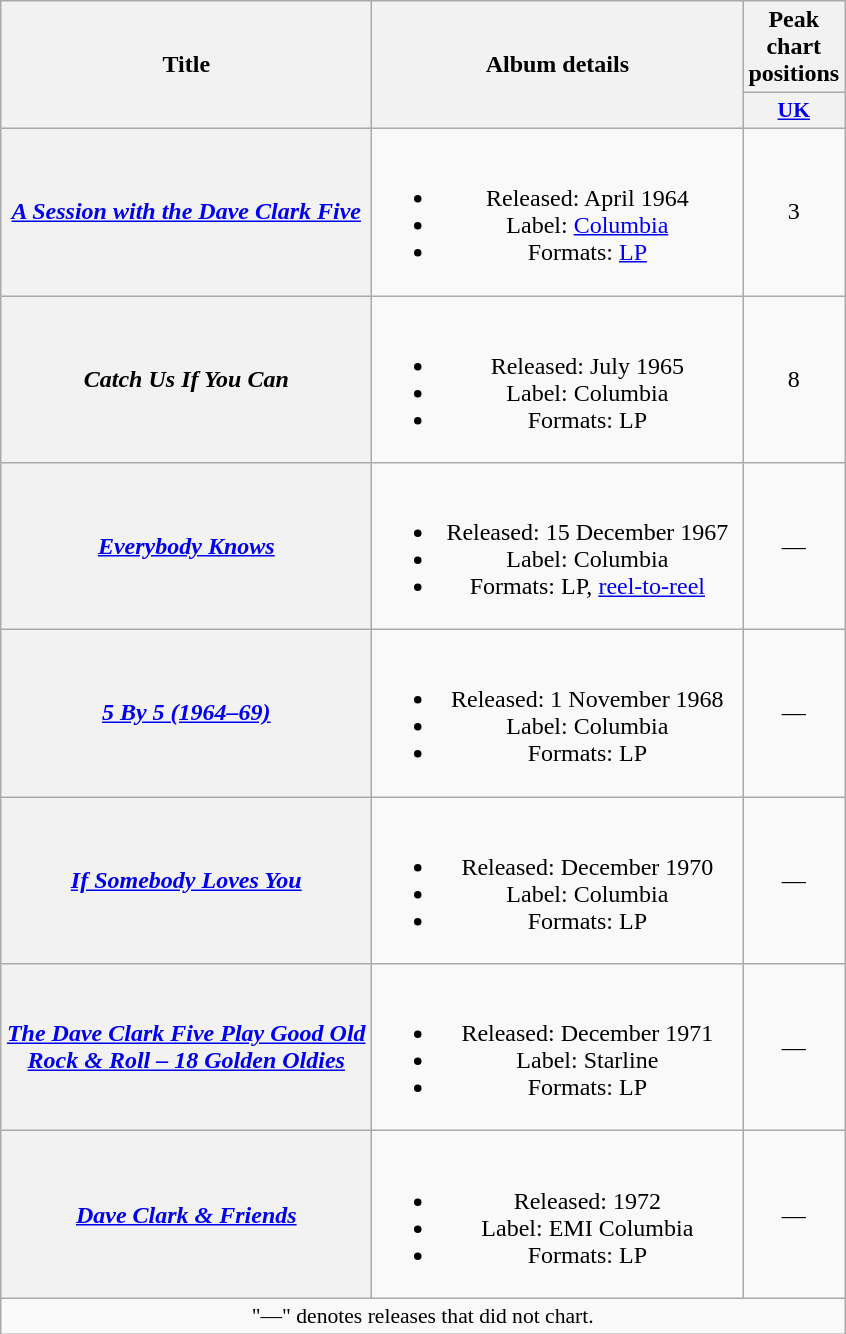<table class="wikitable plainrowheaders" style="text-align:center;">
<tr>
<th rowspan="2" scope="col" style="width:15em;">Title</th>
<th rowspan="2" scope="col" style="width:15em;">Album details</th>
<th>Peak chart positions</th>
</tr>
<tr>
<th scope="col" style="width:2em;font-size:90%;"><a href='#'>UK</a><br></th>
</tr>
<tr>
<th scope="row"><em><a href='#'>A Session with the Dave Clark Five</a></em></th>
<td><br><ul><li>Released: April 1964</li><li>Label: <a href='#'>Columbia</a></li><li>Formats: <a href='#'>LP</a></li></ul></td>
<td>3</td>
</tr>
<tr>
<th scope="row"><em>Catch Us If You Can</em></th>
<td><br><ul><li>Released: July 1965</li><li>Label: Columbia</li><li>Formats: LP</li></ul></td>
<td>8</td>
</tr>
<tr>
<th scope="row"><em><a href='#'>Everybody Knows</a></em></th>
<td><br><ul><li>Released: 15 December 1967</li><li>Label: Columbia</li><li>Formats: LP, <a href='#'>reel-to-reel</a></li></ul></td>
<td>—</td>
</tr>
<tr>
<th scope="row"><em><a href='#'>5 By 5 (1964–69)</a></em></th>
<td><br><ul><li>Released: 1 November 1968</li><li>Label: Columbia</li><li>Formats: LP</li></ul></td>
<td>—</td>
</tr>
<tr>
<th scope="row"><em><a href='#'>If Somebody Loves You</a></em></th>
<td><br><ul><li>Released: December 1970</li><li>Label: Columbia</li><li>Formats: LP</li></ul></td>
<td>—</td>
</tr>
<tr>
<th scope="row"><em><a href='#'>The Dave Clark Five Play Good Old Rock & Roll – 18 Golden Oldies</a></em></th>
<td><br><ul><li>Released: December 1971</li><li>Label: Starline</li><li>Formats: LP</li></ul></td>
<td>—</td>
</tr>
<tr>
<th scope="row"><em><a href='#'>Dave Clark & Friends</a></em> </th>
<td><br><ul><li>Released: 1972</li><li>Label: EMI Columbia</li><li>Formats: LP</li></ul></td>
<td>—</td>
</tr>
<tr>
<td colspan="3" style="font-size:90%">"—" denotes releases that did not chart.</td>
</tr>
</table>
